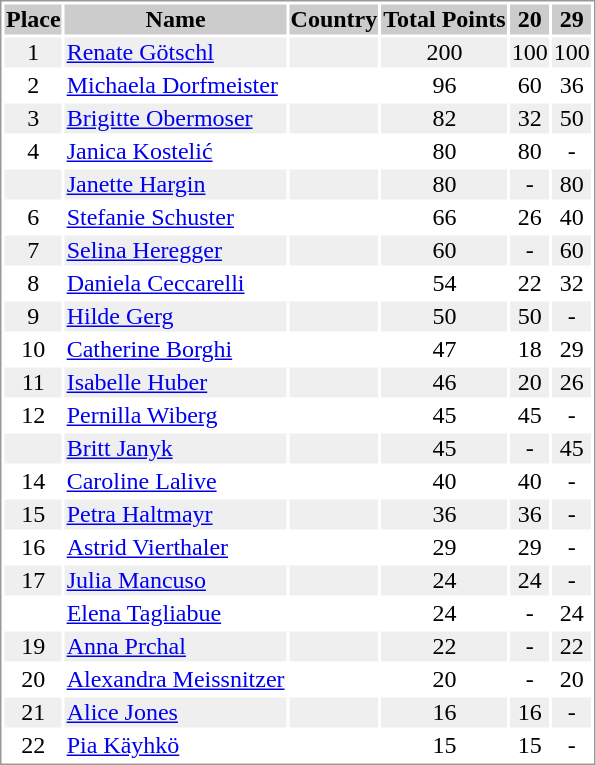<table border="0" style="border: 1px solid #999; background-color:#FFFFFF; text-align:center">
<tr align="center" bgcolor="#CCCCCC">
<th>Place</th>
<th>Name</th>
<th>Country</th>
<th>Total Points</th>
<th>20</th>
<th>29</th>
</tr>
<tr bgcolor="#EFEFEF">
<td>1</td>
<td align="left"><a href='#'>Renate Götschl</a></td>
<td align="left"></td>
<td>200</td>
<td>100</td>
<td>100</td>
</tr>
<tr>
<td>2</td>
<td align="left"><a href='#'>Michaela Dorfmeister</a></td>
<td align="left"></td>
<td>96</td>
<td>60</td>
<td>36</td>
</tr>
<tr bgcolor="#EFEFEF">
<td>3</td>
<td align="left"><a href='#'>Brigitte Obermoser</a></td>
<td align="left"></td>
<td>82</td>
<td>32</td>
<td>50</td>
</tr>
<tr>
<td>4</td>
<td align="left"><a href='#'>Janica Kostelić</a></td>
<td align="left"></td>
<td>80</td>
<td>80</td>
<td>-</td>
</tr>
<tr bgcolor="#EFEFEF">
<td></td>
<td align="left"><a href='#'>Janette Hargin</a></td>
<td align="left"></td>
<td>80</td>
<td>-</td>
<td>80</td>
</tr>
<tr>
<td>6</td>
<td align="left"><a href='#'>Stefanie Schuster</a></td>
<td align="left"></td>
<td>66</td>
<td>26</td>
<td>40</td>
</tr>
<tr bgcolor="#EFEFEF">
<td>7</td>
<td align="left"><a href='#'>Selina Heregger</a></td>
<td align="left"></td>
<td>60</td>
<td>-</td>
<td>60</td>
</tr>
<tr>
<td>8</td>
<td align="left"><a href='#'>Daniela Ceccarelli</a></td>
<td align="left"></td>
<td>54</td>
<td>22</td>
<td>32</td>
</tr>
<tr bgcolor="#EFEFEF">
<td>9</td>
<td align="left"><a href='#'>Hilde Gerg</a></td>
<td align="left"></td>
<td>50</td>
<td>50</td>
<td>-</td>
</tr>
<tr>
<td>10</td>
<td align="left"><a href='#'>Catherine Borghi</a></td>
<td align="left"></td>
<td>47</td>
<td>18</td>
<td>29</td>
</tr>
<tr bgcolor="#EFEFEF">
<td>11</td>
<td align="left"><a href='#'>Isabelle Huber</a></td>
<td align="left"></td>
<td>46</td>
<td>20</td>
<td>26</td>
</tr>
<tr>
<td>12</td>
<td align="left"><a href='#'>Pernilla Wiberg</a></td>
<td align="left"></td>
<td>45</td>
<td>45</td>
<td>-</td>
</tr>
<tr bgcolor="#EFEFEF">
<td></td>
<td align="left"><a href='#'>Britt Janyk</a></td>
<td align="left"></td>
<td>45</td>
<td>-</td>
<td>45</td>
</tr>
<tr>
<td>14</td>
<td align="left"><a href='#'>Caroline Lalive</a></td>
<td align="left"></td>
<td>40</td>
<td>40</td>
<td>-</td>
</tr>
<tr bgcolor="#EFEFEF">
<td>15</td>
<td align="left"><a href='#'>Petra Haltmayr</a></td>
<td align="left"></td>
<td>36</td>
<td>36</td>
<td>-</td>
</tr>
<tr>
<td>16</td>
<td align="left"><a href='#'>Astrid Vierthaler</a></td>
<td align="left"></td>
<td>29</td>
<td>29</td>
<td>-</td>
</tr>
<tr bgcolor="#EFEFEF">
<td>17</td>
<td align="left"><a href='#'>Julia Mancuso</a></td>
<td align="left"></td>
<td>24</td>
<td>24</td>
<td>-</td>
</tr>
<tr>
<td></td>
<td align="left"><a href='#'>Elena Tagliabue</a></td>
<td align="left"></td>
<td>24</td>
<td>-</td>
<td>24</td>
</tr>
<tr bgcolor="#EFEFEF">
<td>19</td>
<td align="left"><a href='#'>Anna Prchal</a></td>
<td align="left"></td>
<td>22</td>
<td>-</td>
<td>22</td>
</tr>
<tr>
<td>20</td>
<td align="left"><a href='#'>Alexandra Meissnitzer</a></td>
<td align="left"></td>
<td>20</td>
<td>-</td>
<td>20</td>
</tr>
<tr bgcolor="#EFEFEF">
<td>21</td>
<td align="left"><a href='#'>Alice Jones</a></td>
<td align="left"></td>
<td>16</td>
<td>16</td>
<td>-</td>
</tr>
<tr>
<td>22</td>
<td align="left"><a href='#'>Pia Käyhkö</a></td>
<td align="left"></td>
<td>15</td>
<td>15</td>
<td>-</td>
</tr>
</table>
